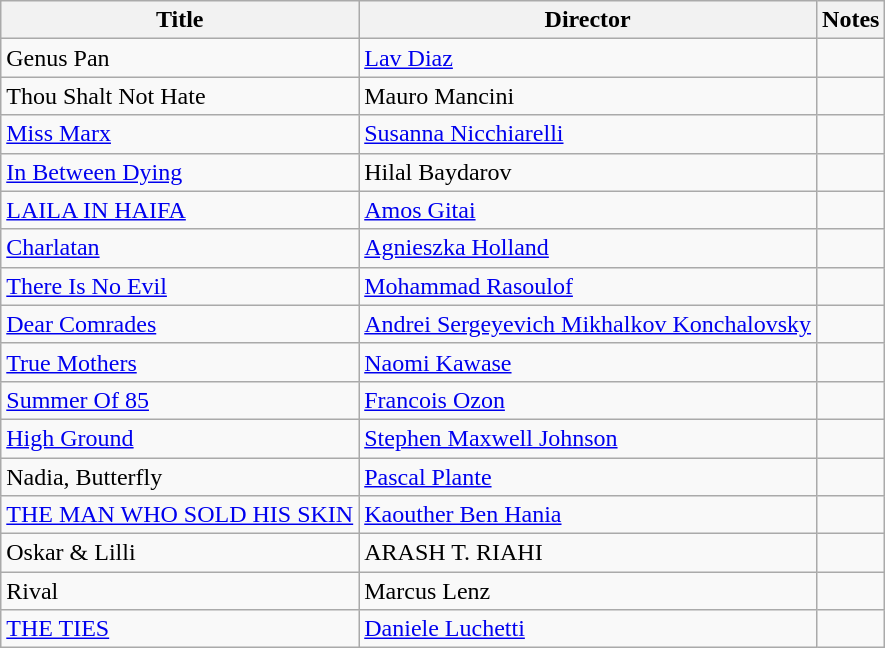<table class="wikitable">
<tr>
<th>Title</th>
<th>Director</th>
<th>Notes</th>
</tr>
<tr>
<td>Genus Pan</td>
<td><a href='#'>Lav Diaz</a></td>
<td></td>
</tr>
<tr>
<td>Thou Shalt Not Hate</td>
<td>Mauro Mancini</td>
<td></td>
</tr>
<tr>
<td><a href='#'>Miss Marx</a></td>
<td><a href='#'>Susanna Nicchiarelli</a></td>
<td></td>
</tr>
<tr>
<td><a href='#'>In Between Dying</a></td>
<td>Hilal Baydarov</td>
<td></td>
</tr>
<tr>
<td><a href='#'>LAILA IN HAIFA</a></td>
<td><a href='#'>Amos Gitai</a></td>
<td></td>
</tr>
<tr>
<td><a href='#'>Charlatan</a></td>
<td><a href='#'>Agnieszka Holland</a></td>
<td></td>
</tr>
<tr>
<td><a href='#'>There Is No Evil</a></td>
<td><a href='#'>Mohammad Rasoulof</a></td>
<td></td>
</tr>
<tr>
<td><a href='#'>Dear Comrades</a></td>
<td><a href='#'>Andrei Sergeyevich Mikhalkov Konchalovsky</a></td>
<td></td>
</tr>
<tr>
<td><a href='#'>True Mothers</a></td>
<td><a href='#'>Naomi Kawase</a></td>
<td></td>
</tr>
<tr>
<td><a href='#'>Summer Of 85</a></td>
<td><a href='#'>Francois Ozon</a></td>
<td></td>
</tr>
<tr>
<td><a href='#'>High Ground</a></td>
<td><a href='#'>Stephen Maxwell Johnson</a></td>
<td></td>
</tr>
<tr>
<td>Nadia, Butterfly</td>
<td><a href='#'>Pascal Plante</a></td>
<td></td>
</tr>
<tr>
<td><a href='#'>THE MAN WHO SOLD HIS SKIN</a></td>
<td><a href='#'>Kaouther Ben Hania</a></td>
<td></td>
</tr>
<tr>
<td>Oskar & Lilli</td>
<td>ARASH T. RIAHI</td>
<td></td>
</tr>
<tr>
<td>Rival</td>
<td>Marcus Lenz</td>
<td></td>
</tr>
<tr>
<td><a href='#'>THE TIES</a></td>
<td><a href='#'>Daniele Luchetti</a></td>
<td></td>
</tr>
</table>
